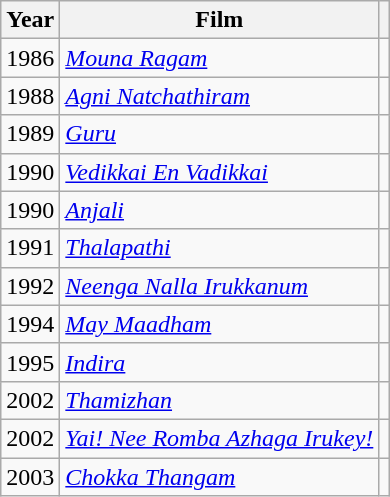<table class="wikitable">
<tr>
<th>Year</th>
<th>Film</th>
<th></th>
</tr>
<tr>
<td>1986</td>
<td><em><a href='#'>Mouna Ragam</a></em></td>
<td></td>
</tr>
<tr>
<td>1988</td>
<td><em><a href='#'>Agni Natchathiram</a></em></td>
<td></td>
</tr>
<tr>
<td>1989</td>
<td><em><a href='#'>Guru</a></em></td>
<td></td>
</tr>
<tr>
<td>1990</td>
<td><em><a href='#'>Vedikkai En Vadikkai</a></em></td>
<td></td>
</tr>
<tr>
<td>1990</td>
<td><em><a href='#'>Anjali</a></em></td>
<td></td>
</tr>
<tr>
<td>1991</td>
<td><em><a href='#'>Thalapathi</a></em></td>
<td></td>
</tr>
<tr>
<td>1992</td>
<td><em><a href='#'>Neenga Nalla Irukkanum</a></em></td>
<td></td>
</tr>
<tr>
<td>1994</td>
<td><em><a href='#'>May Maadham</a></em></td>
<td></td>
</tr>
<tr>
<td>1995</td>
<td><em><a href='#'>Indira</a></em></td>
<td></td>
</tr>
<tr>
<td>2002</td>
<td><em><a href='#'>Thamizhan</a></em></td>
<td></td>
</tr>
<tr>
<td>2002</td>
<td><em><a href='#'>Yai! Nee Romba Azhaga Irukey!</a></em></td>
<td></td>
</tr>
<tr>
<td>2003</td>
<td><em><a href='#'>Chokka Thangam</a></em></td>
<td></td>
</tr>
</table>
